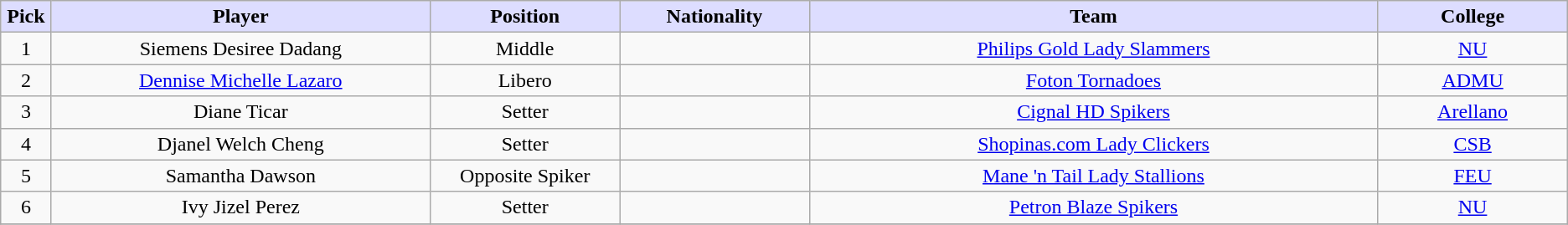<table class="wikitable sortable sortable">
<tr>
<th style="background:#ddf; width:1%;">Pick</th>
<th style="background:#ddf; width:20%;">Player</th>
<th style="background:#ddf; width:10%;">Position</th>
<th style="background:#ddf; width:10%;">Nationality</th>
<th style="background:#ddf; width:30%;">Team</th>
<th style="background:#ddf; width:10%;">College</th>
</tr>
<tr>
<td align=center>1</td>
<td align=center>Siemens Desiree Dadang</td>
<td align=center>Middle</td>
<td align=center></td>
<td align=center><a href='#'>Philips Gold Lady Slammers</a></td>
<td align=center><a href='#'>NU</a></td>
</tr>
<tr>
<td align=center>2</td>
<td align=center><a href='#'>Dennise Michelle Lazaro</a></td>
<td align=center>Libero</td>
<td align=center></td>
<td align=center><a href='#'>Foton Tornadoes</a></td>
<td align=center><a href='#'>ADMU</a></td>
</tr>
<tr>
<td align=center>3</td>
<td align=center>Diane Ticar</td>
<td align=center>Setter</td>
<td align=center></td>
<td align=center><a href='#'>Cignal HD Spikers</a></td>
<td align=center><a href='#'>Arellano</a></td>
</tr>
<tr>
<td align=center>4</td>
<td align=center>Djanel Welch Cheng</td>
<td align=center>Setter</td>
<td align=center></td>
<td align=center><a href='#'>Shopinas.com Lady Clickers</a></td>
<td align=center><a href='#'>CSB</a></td>
</tr>
<tr>
<td align=center>5</td>
<td align=center>Samantha Dawson</td>
<td align=center>Opposite Spiker</td>
<td align=center></td>
<td align=center><a href='#'>Mane 'n Tail Lady Stallions</a></td>
<td align=center><a href='#'>FEU</a></td>
</tr>
<tr>
<td align=center>6</td>
<td align=center>Ivy Jizel Perez</td>
<td align=center>Setter</td>
<td align=center></td>
<td align=center><a href='#'>Petron Blaze Spikers</a></td>
<td align=center><a href='#'>NU</a></td>
</tr>
<tr>
</tr>
</table>
